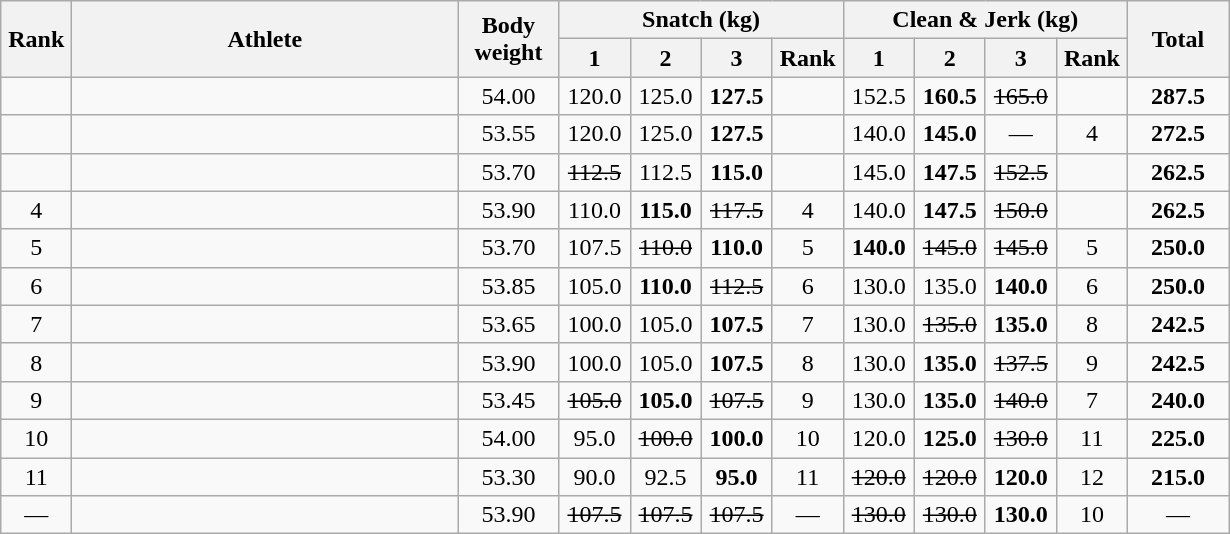<table class = "wikitable" style="text-align:center;">
<tr>
<th rowspan=2 width=40>Rank</th>
<th rowspan=2 width=250>Athlete</th>
<th rowspan=2 width=60>Body weight</th>
<th colspan=4>Snatch (kg)</th>
<th colspan=4>Clean & Jerk (kg)</th>
<th rowspan=2 width=60>Total</th>
</tr>
<tr>
<th width=40>1</th>
<th width=40>2</th>
<th width=40>3</th>
<th width=40>Rank</th>
<th width=40>1</th>
<th width=40>2</th>
<th width=40>3</th>
<th width=40>Rank</th>
</tr>
<tr>
<td></td>
<td align=left></td>
<td>54.00</td>
<td>120.0</td>
<td>125.0</td>
<td><strong>127.5</strong></td>
<td></td>
<td>152.5</td>
<td><strong>160.5</strong></td>
<td><s>165.0 </s></td>
<td></td>
<td><strong>287.5</strong></td>
</tr>
<tr>
<td></td>
<td align=left></td>
<td>53.55</td>
<td>120.0</td>
<td>125.0</td>
<td><strong>127.5</strong></td>
<td></td>
<td>140.0</td>
<td><strong>145.0</strong></td>
<td>—</td>
<td>4</td>
<td><strong>272.5</strong></td>
</tr>
<tr>
<td></td>
<td align=left></td>
<td>53.70</td>
<td><s>112.5 </s></td>
<td>112.5</td>
<td><strong>115.0</strong></td>
<td></td>
<td>145.0</td>
<td><strong>147.5</strong></td>
<td><s>152.5 </s></td>
<td></td>
<td><strong>262.5</strong></td>
</tr>
<tr>
<td>4</td>
<td align=left></td>
<td>53.90</td>
<td>110.0</td>
<td><strong>115.0</strong></td>
<td><s>117.5 </s></td>
<td>4</td>
<td>140.0</td>
<td><strong>147.5</strong></td>
<td><s>150.0 </s></td>
<td></td>
<td><strong>262.5  </strong></td>
</tr>
<tr>
<td>5</td>
<td align=left></td>
<td>53.70</td>
<td>107.5</td>
<td><s>110.0 </s></td>
<td><strong>110.0</strong></td>
<td>5</td>
<td><strong>140.0</strong></td>
<td><s>145.0 </s></td>
<td><s>145.0 </s></td>
<td>5</td>
<td><strong>250.0</strong></td>
</tr>
<tr>
<td>6</td>
<td align=left></td>
<td>53.85</td>
<td>105.0</td>
<td><strong>110.0</strong></td>
<td><s>112.5 </s></td>
<td>6</td>
<td>130.0</td>
<td>135.0</td>
<td><strong>140.0</strong></td>
<td>6</td>
<td><strong>250.0</strong></td>
</tr>
<tr>
<td>7</td>
<td align=left></td>
<td>53.65</td>
<td>100.0</td>
<td>105.0</td>
<td><strong>107.5</strong></td>
<td>7</td>
<td>130.0</td>
<td><s>135.0 </s></td>
<td><strong>135.0</strong></td>
<td>8</td>
<td><strong>242.5</strong></td>
</tr>
<tr>
<td>8</td>
<td align=left></td>
<td>53.90</td>
<td>100.0</td>
<td>105.0</td>
<td><strong>107.5</strong></td>
<td>8</td>
<td>130.0</td>
<td><strong>135.0</strong></td>
<td><s>137.5 </s></td>
<td>9</td>
<td><strong>242.5</strong></td>
</tr>
<tr>
<td>9</td>
<td align=left></td>
<td>53.45</td>
<td><s>105.0 </s></td>
<td><strong>105.0</strong></td>
<td><s>107.5 </s></td>
<td>9</td>
<td>130.0</td>
<td><strong>135.0</strong></td>
<td><s>140.0 </s></td>
<td>7</td>
<td><strong>240.0</strong></td>
</tr>
<tr>
<td>10</td>
<td align=left></td>
<td>54.00</td>
<td>95.0</td>
<td><s>100.0 </s></td>
<td><strong>100.0</strong></td>
<td>10</td>
<td>120.0</td>
<td><strong>125.0</strong></td>
<td><s>130.0 </s></td>
<td>11</td>
<td><strong>225.0</strong></td>
</tr>
<tr>
<td>11</td>
<td align=left></td>
<td>53.30</td>
<td>90.0</td>
<td>92.5</td>
<td><strong>95.0</strong></td>
<td>11</td>
<td><s>120.0 </s></td>
<td><s>120.0 </s></td>
<td><strong>120.0</strong></td>
<td>12</td>
<td><strong>215.0</strong></td>
</tr>
<tr>
<td>—</td>
<td align=left></td>
<td>53.90</td>
<td><s>107.5 </s></td>
<td><s>107.5 </s></td>
<td><s>107.5 </s></td>
<td>—</td>
<td><s>130.0 </s></td>
<td><s>130.0 </s></td>
<td><strong>130.0</strong></td>
<td>10</td>
<td>—</td>
</tr>
</table>
